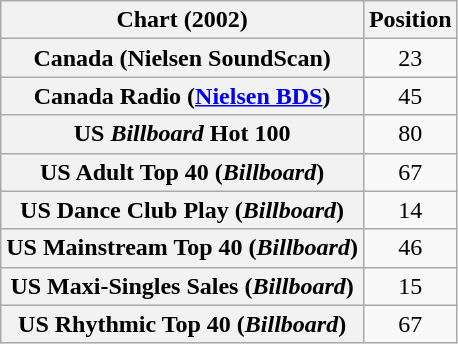<table class="wikitable sortable plainrowheaders" style="text-align:center">
<tr>
<th>Chart (2002)</th>
<th>Position</th>
</tr>
<tr>
<th scope="row">Canada (Nielsen SoundScan)</th>
<td>23</td>
</tr>
<tr>
<th scope="row">Canada Radio (<a href='#'>Nielsen BDS</a>)</th>
<td>45</td>
</tr>
<tr>
<th scope="row">US <em>Billboard</em> Hot 100</th>
<td>80</td>
</tr>
<tr>
<th scope="row">US Adult Top 40 (<em>Billboard</em>)</th>
<td>67</td>
</tr>
<tr>
<th scope="row">US Dance Club Play (<em>Billboard</em>)</th>
<td>14</td>
</tr>
<tr>
<th scope="row">US Mainstream Top 40 (<em>Billboard</em>)</th>
<td>46</td>
</tr>
<tr>
<th scope="row">US Maxi-Singles Sales (<em>Billboard</em>)</th>
<td>15</td>
</tr>
<tr>
<th scope="row">US Rhythmic Top 40 (<em>Billboard</em>)</th>
<td>67</td>
</tr>
</table>
